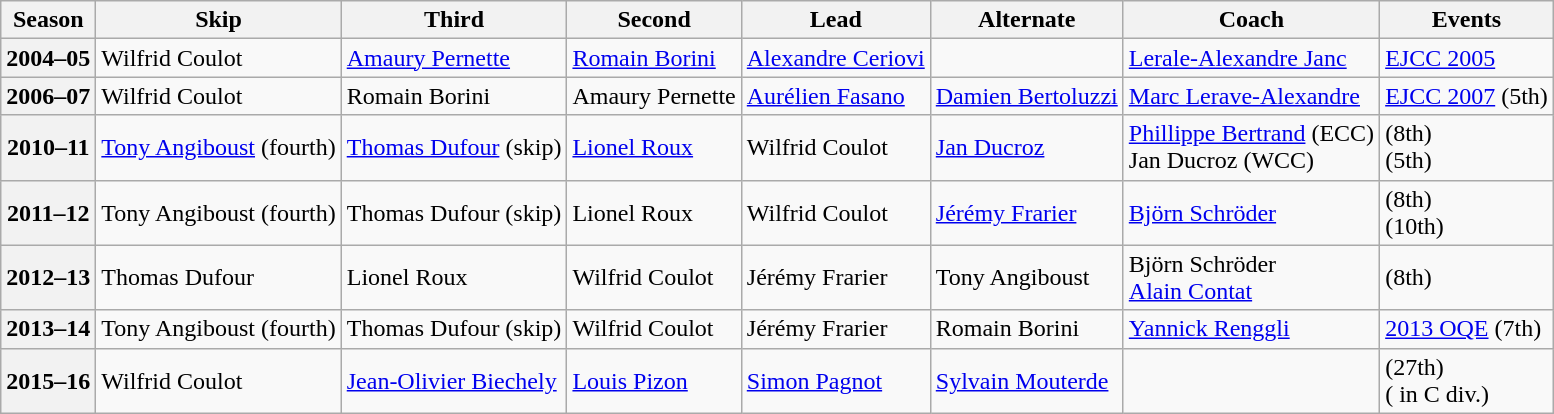<table class="wikitable">
<tr>
<th scope="col">Season</th>
<th scope="col">Skip</th>
<th scope="col">Third</th>
<th scope="col">Second</th>
<th scope="col">Lead</th>
<th scope="col">Alternate</th>
<th scope="col">Coach</th>
<th scope="col">Events</th>
</tr>
<tr>
<th scope="row">2004–05</th>
<td>Wilfrid Coulot</td>
<td><a href='#'>Amaury Pernette</a></td>
<td><a href='#'>Romain Borini</a></td>
<td><a href='#'>Alexandre Ceriovi</a></td>
<td></td>
<td><a href='#'>Lerale-Alexandre Janc</a></td>
<td><a href='#'>EJCC 2005</a> </td>
</tr>
<tr>
<th scope="row">2006–07</th>
<td>Wilfrid Coulot</td>
<td>Romain Borini</td>
<td>Amaury Pernette</td>
<td><a href='#'>Aurélien Fasano</a></td>
<td><a href='#'>Damien Bertoluzzi</a></td>
<td><a href='#'>Marc Lerave-Alexandre</a></td>
<td><a href='#'>EJCC 2007</a> (5th)</td>
</tr>
<tr>
<th scope="row">2010–11</th>
<td><a href='#'>Tony Angiboust</a> (fourth)</td>
<td><a href='#'>Thomas Dufour</a> (skip)</td>
<td><a href='#'>Lionel Roux</a></td>
<td>Wilfrid Coulot</td>
<td><a href='#'>Jan Ducroz</a></td>
<td><a href='#'>Phillippe Bertrand</a> (ECC)<br>Jan Ducroz (WCC)</td>
<td> (8th)<br> (5th)</td>
</tr>
<tr>
<th scope="row">2011–12</th>
<td>Tony Angiboust (fourth)</td>
<td>Thomas Dufour (skip)</td>
<td>Lionel Roux</td>
<td>Wilfrid Coulot</td>
<td><a href='#'>Jérémy Frarier</a></td>
<td><a href='#'>Björn Schröder</a></td>
<td> (8th)<br> (10th)</td>
</tr>
<tr>
<th scope="row">2012–13</th>
<td>Thomas Dufour</td>
<td>Lionel Roux</td>
<td>Wilfrid Coulot</td>
<td>Jérémy Frarier</td>
<td>Tony Angiboust</td>
<td>Björn Schröder<br><a href='#'>Alain Contat</a></td>
<td> (8th)</td>
</tr>
<tr>
<th scope="row">2013–14</th>
<td>Tony Angiboust (fourth)</td>
<td>Thomas Dufour (skip)</td>
<td>Wilfrid Coulot</td>
<td>Jérémy Frarier</td>
<td>Romain Borini</td>
<td><a href='#'>Yannick Renggli</a></td>
<td><a href='#'>2013 OQE</a> (7th)</td>
</tr>
<tr>
<th scope="row">2015–16</th>
<td>Wilfrid Coulot</td>
<td><a href='#'>Jean-Olivier Biechely</a></td>
<td><a href='#'>Louis Pizon</a></td>
<td><a href='#'>Simon Pagnot</a></td>
<td><a href='#'>Sylvain Mouterde</a></td>
<td></td>
<td> (27th)<br>( in C div.)</td>
</tr>
</table>
